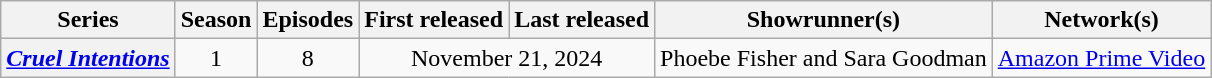<table class="wikitable plainrowheaders" style="text-align:center;">
<tr>
<th>Series</th>
<th>Season</th>
<th>Episodes</th>
<th>First released</th>
<th>Last released</th>
<th>Showrunner(s)</th>
<th>Network(s)</th>
</tr>
<tr>
<th scope="row"><em><a href='#'>Cruel Intentions</a></em></th>
<td>1</td>
<td>8</td>
<td colspan="2">November 21, 2024</td>
<td>Phoebe Fisher and Sara Goodman</td>
<td><a href='#'>Amazon Prime Video</a></td>
</tr>
</table>
